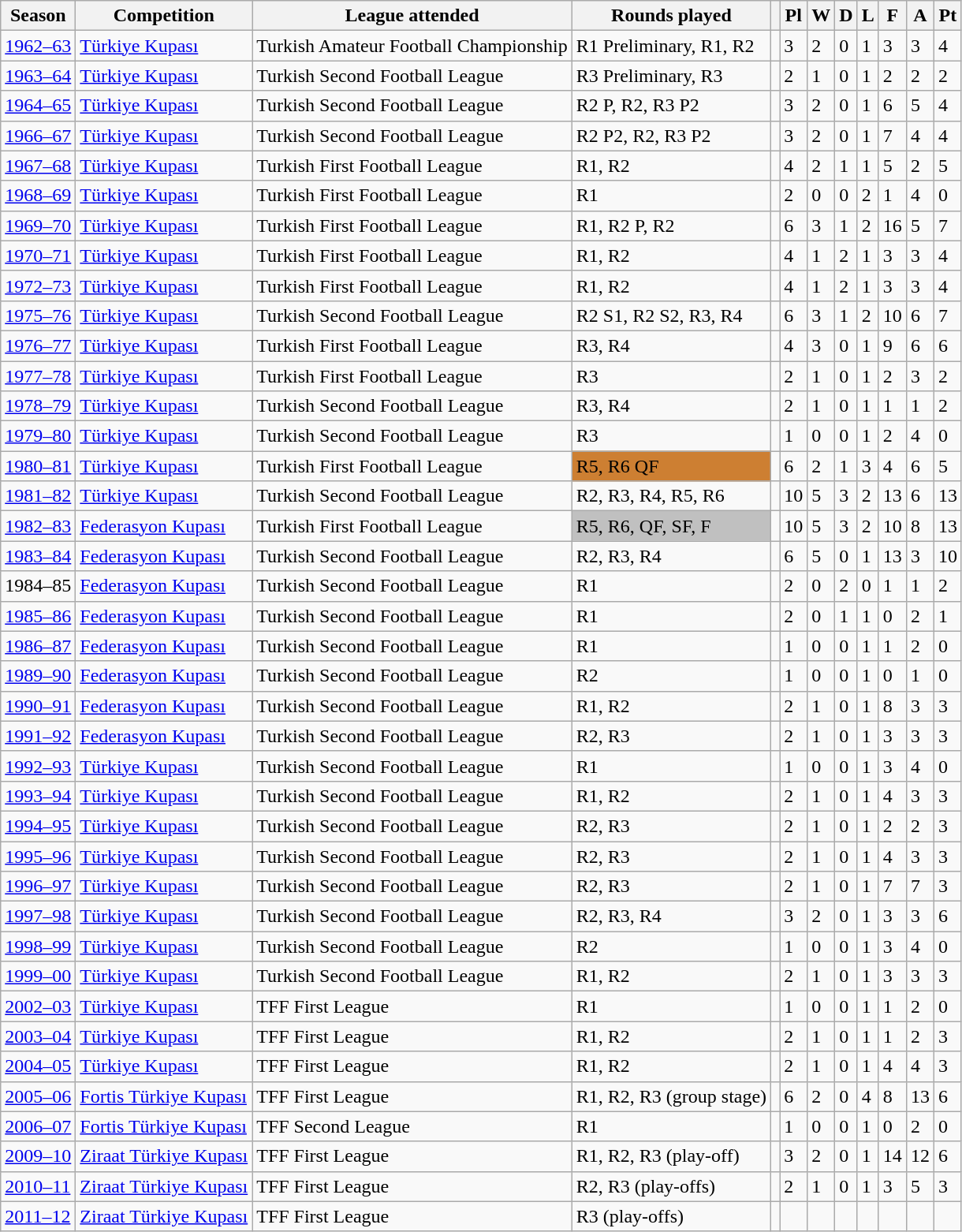<table class="wikitable sortable">
<tr>
<th>Season</th>
<th>Competition</th>
<th>League attended</th>
<th>Rounds played</th>
<th></th>
<th>Pl</th>
<th>W</th>
<th>D</th>
<th>L</th>
<th>F</th>
<th>A</th>
<th>Pt</th>
</tr>
<tr>
<td><a href='#'>1962–63</a></td>
<td><a href='#'>Türkiye Kupası</a></td>
<td>Turkish Amateur Football Championship</td>
<td>R1 Preliminary, R1, R2</td>
<td></td>
<td>3</td>
<td>2</td>
<td>0</td>
<td>1</td>
<td>3</td>
<td>3</td>
<td>4</td>
</tr>
<tr>
<td><a href='#'>1963–64</a></td>
<td><a href='#'>Türkiye Kupası</a></td>
<td>Turkish Second Football League</td>
<td>R3 Preliminary, R3</td>
<td></td>
<td>2</td>
<td>1</td>
<td>0</td>
<td>1</td>
<td>2</td>
<td>2</td>
<td>2</td>
</tr>
<tr>
<td><a href='#'>1964–65</a></td>
<td><a href='#'>Türkiye Kupası</a></td>
<td>Turkish Second Football League</td>
<td>R2 P, R2, R3 P2</td>
<td></td>
<td>3</td>
<td>2</td>
<td>0</td>
<td>1</td>
<td>6</td>
<td>5</td>
<td>4</td>
</tr>
<tr>
<td><a href='#'>1966–67</a></td>
<td><a href='#'>Türkiye Kupası</a></td>
<td>Turkish Second Football League</td>
<td>R2 P2, R2, R3 P2</td>
<td></td>
<td>3</td>
<td>2</td>
<td>0</td>
<td>1</td>
<td>7</td>
<td>4</td>
<td>4</td>
</tr>
<tr>
<td><a href='#'>1967–68</a></td>
<td><a href='#'>Türkiye Kupası</a></td>
<td>Turkish First Football League</td>
<td>R1, R2</td>
<td></td>
<td>4</td>
<td>2</td>
<td>1</td>
<td>1</td>
<td>5</td>
<td>2</td>
<td>5</td>
</tr>
<tr>
<td><a href='#'>1968–69</a></td>
<td><a href='#'>Türkiye Kupası</a></td>
<td>Turkish First Football League</td>
<td>R1</td>
<td></td>
<td>2</td>
<td>0</td>
<td>0</td>
<td>2</td>
<td>1</td>
<td>4</td>
<td>0</td>
</tr>
<tr>
<td><a href='#'>1969–70</a></td>
<td><a href='#'>Türkiye Kupası</a></td>
<td>Turkish First Football League</td>
<td>R1, R2 P, R2</td>
<td></td>
<td>6</td>
<td>3</td>
<td>1</td>
<td>2</td>
<td>16</td>
<td>5</td>
<td>7</td>
</tr>
<tr>
<td><a href='#'>1970–71</a></td>
<td><a href='#'>Türkiye Kupası</a></td>
<td>Turkish First Football League</td>
<td>R1, R2</td>
<td></td>
<td>4</td>
<td>1</td>
<td>2</td>
<td>1</td>
<td>3</td>
<td>3</td>
<td>4</td>
</tr>
<tr>
<td><a href='#'>1972–73</a></td>
<td><a href='#'>Türkiye Kupası</a></td>
<td>Turkish First Football League</td>
<td>R1, R2</td>
<td></td>
<td>4</td>
<td>1</td>
<td>2</td>
<td>1</td>
<td>3</td>
<td>3</td>
<td>4</td>
</tr>
<tr>
<td><a href='#'>1975–76</a></td>
<td><a href='#'>Türkiye Kupası</a></td>
<td>Turkish Second Football League</td>
<td>R2 S1, R2 S2, R3, R4</td>
<td></td>
<td>6</td>
<td>3</td>
<td>1</td>
<td>2</td>
<td>10</td>
<td>6</td>
<td>7</td>
</tr>
<tr>
<td><a href='#'>1976–77</a></td>
<td><a href='#'>Türkiye Kupası</a></td>
<td>Turkish First Football League</td>
<td>R3, R4</td>
<td></td>
<td>4</td>
<td>3</td>
<td>0</td>
<td>1</td>
<td>9</td>
<td>6</td>
<td>6</td>
</tr>
<tr>
<td><a href='#'>1977–78</a></td>
<td><a href='#'>Türkiye Kupası</a></td>
<td>Turkish First Football League</td>
<td>R3</td>
<td></td>
<td>2</td>
<td>1</td>
<td>0</td>
<td>1</td>
<td>2</td>
<td>3</td>
<td>2</td>
</tr>
<tr>
<td><a href='#'>1978–79</a></td>
<td><a href='#'>Türkiye Kupası</a></td>
<td>Turkish Second Football League</td>
<td>R3, R4</td>
<td></td>
<td>2</td>
<td>1</td>
<td>0</td>
<td>1</td>
<td>1</td>
<td>1</td>
<td>2</td>
</tr>
<tr>
<td><a href='#'>1979–80</a></td>
<td><a href='#'>Türkiye Kupası</a></td>
<td>Turkish Second Football League</td>
<td>R3</td>
<td></td>
<td>1</td>
<td>0</td>
<td>0</td>
<td>1</td>
<td>2</td>
<td>4</td>
<td>0</td>
</tr>
<tr>
<td><a href='#'>1980–81</a></td>
<td><a href='#'>Türkiye Kupası</a></td>
<td>Turkish First Football League</td>
<td style="background:#CD7F32">R5, R6 QF</td>
<td></td>
<td>6</td>
<td>2</td>
<td>1</td>
<td>3</td>
<td>4</td>
<td>6</td>
<td>5</td>
</tr>
<tr>
<td><a href='#'>1981–82</a></td>
<td><a href='#'>Türkiye Kupası</a></td>
<td>Turkish Second Football League</td>
<td>R2, R3, R4, R5, R6</td>
<td></td>
<td>10</td>
<td>5</td>
<td>3</td>
<td>2</td>
<td>13</td>
<td>6</td>
<td>13</td>
</tr>
<tr>
<td><a href='#'>1982–83</a></td>
<td><a href='#'>Federasyon Kupası</a></td>
<td>Turkish First Football League</td>
<td style="background:#C0C0C0">R5, R6, QF, SF, F</td>
<td></td>
<td>10</td>
<td>5</td>
<td>3</td>
<td>2</td>
<td>10</td>
<td>8</td>
<td>13</td>
</tr>
<tr>
<td><a href='#'>1983–84</a></td>
<td><a href='#'>Federasyon Kupası</a></td>
<td>Turkish Second Football League</td>
<td>R2, R3, R4</td>
<td></td>
<td>6</td>
<td>5</td>
<td>0</td>
<td>1</td>
<td>13</td>
<td>3</td>
<td>10</td>
</tr>
<tr>
<td>1984–85</td>
<td><a href='#'>Federasyon Kupası</a></td>
<td>Turkish Second Football League</td>
<td>R1</td>
<td></td>
<td>2</td>
<td>0</td>
<td>2</td>
<td>0</td>
<td>1</td>
<td>1</td>
<td>2</td>
</tr>
<tr>
<td><a href='#'>1985–86</a></td>
<td><a href='#'>Federasyon Kupası</a></td>
<td>Turkish Second Football League</td>
<td>R1</td>
<td></td>
<td>2</td>
<td>0</td>
<td>1</td>
<td>1</td>
<td>0</td>
<td>2</td>
<td>1</td>
</tr>
<tr>
<td><a href='#'>1986–87</a></td>
<td><a href='#'>Federasyon Kupası</a></td>
<td>Turkish Second Football League</td>
<td>R1</td>
<td></td>
<td>1</td>
<td>0</td>
<td>0</td>
<td>1</td>
<td>1</td>
<td>2</td>
<td>0</td>
</tr>
<tr>
<td><a href='#'>1989–90</a></td>
<td><a href='#'>Federasyon Kupası</a></td>
<td>Turkish Second Football League</td>
<td>R2</td>
<td></td>
<td>1</td>
<td>0</td>
<td>0</td>
<td>1</td>
<td>0</td>
<td>1</td>
<td>0</td>
</tr>
<tr>
<td><a href='#'>1990–91</a></td>
<td><a href='#'>Federasyon Kupası</a></td>
<td>Turkish Second Football League</td>
<td>R1, R2</td>
<td></td>
<td>2</td>
<td>1</td>
<td>0</td>
<td>1</td>
<td>8</td>
<td>3</td>
<td>3</td>
</tr>
<tr>
<td><a href='#'>1991–92</a></td>
<td><a href='#'>Federasyon Kupası</a></td>
<td>Turkish Second Football League</td>
<td>R2, R3</td>
<td></td>
<td>2</td>
<td>1</td>
<td>0</td>
<td>1</td>
<td>3</td>
<td>3</td>
<td>3</td>
</tr>
<tr>
<td><a href='#'>1992–93</a></td>
<td><a href='#'>Türkiye Kupası</a></td>
<td>Turkish Second Football League</td>
<td>R1</td>
<td></td>
<td>1</td>
<td>0</td>
<td>0</td>
<td>1</td>
<td>3</td>
<td>4</td>
<td>0</td>
</tr>
<tr>
<td><a href='#'>1993–94</a></td>
<td><a href='#'>Türkiye Kupası</a></td>
<td>Turkish Second Football League</td>
<td>R1, R2</td>
<td></td>
<td>2</td>
<td>1</td>
<td>0</td>
<td>1</td>
<td>4</td>
<td>3</td>
<td>3</td>
</tr>
<tr>
<td><a href='#'>1994–95</a></td>
<td><a href='#'>Türkiye Kupası</a></td>
<td>Turkish Second Football League</td>
<td>R2, R3</td>
<td></td>
<td>2</td>
<td>1</td>
<td>0</td>
<td>1</td>
<td>2</td>
<td>2</td>
<td>3</td>
</tr>
<tr>
<td><a href='#'>1995–96</a></td>
<td><a href='#'>Türkiye Kupası</a></td>
<td>Turkish Second Football League</td>
<td>R2, R3</td>
<td></td>
<td>2</td>
<td>1</td>
<td>0</td>
<td>1</td>
<td>4</td>
<td>3</td>
<td>3</td>
</tr>
<tr>
<td><a href='#'>1996–97</a></td>
<td><a href='#'>Türkiye Kupası</a></td>
<td>Turkish Second Football League</td>
<td>R2, R3</td>
<td></td>
<td>2</td>
<td>1</td>
<td>0</td>
<td>1</td>
<td>7</td>
<td>7</td>
<td>3</td>
</tr>
<tr>
<td><a href='#'>1997–98</a></td>
<td><a href='#'>Türkiye Kupası</a></td>
<td>Turkish Second Football League</td>
<td>R2, R3, R4</td>
<td></td>
<td>3</td>
<td>2</td>
<td>0</td>
<td>1</td>
<td>3</td>
<td>3</td>
<td>6</td>
</tr>
<tr>
<td><a href='#'>1998–99</a></td>
<td><a href='#'>Türkiye Kupası</a></td>
<td>Turkish Second Football League</td>
<td>R2</td>
<td></td>
<td>1</td>
<td>0</td>
<td>0</td>
<td>1</td>
<td>3</td>
<td>4</td>
<td>0</td>
</tr>
<tr>
<td><a href='#'>1999–00</a></td>
<td><a href='#'>Türkiye Kupası</a></td>
<td>Turkish Second Football League</td>
<td>R1, R2</td>
<td></td>
<td>2</td>
<td>1</td>
<td>0</td>
<td>1</td>
<td>3</td>
<td>3</td>
<td>3</td>
</tr>
<tr>
<td><a href='#'>2002–03</a></td>
<td><a href='#'>Türkiye Kupası</a></td>
<td>TFF First League</td>
<td>R1</td>
<td></td>
<td>1</td>
<td>0</td>
<td>0</td>
<td>1</td>
<td>1</td>
<td>2</td>
<td>0</td>
</tr>
<tr>
<td><a href='#'>2003–04</a></td>
<td><a href='#'>Türkiye Kupası</a></td>
<td>TFF First League</td>
<td>R1, R2</td>
<td></td>
<td>2</td>
<td>1</td>
<td>0</td>
<td>1</td>
<td>1</td>
<td>2</td>
<td>3</td>
</tr>
<tr>
<td><a href='#'>2004–05</a></td>
<td><a href='#'>Türkiye Kupası</a></td>
<td>TFF First League</td>
<td>R1, R2</td>
<td></td>
<td>2</td>
<td>1</td>
<td>0</td>
<td>1</td>
<td>4</td>
<td>4</td>
<td>3</td>
</tr>
<tr>
<td><a href='#'>2005–06</a></td>
<td><a href='#'>Fortis Türkiye Kupası</a></td>
<td>TFF First League</td>
<td>R1, R2, R3 (group stage)</td>
<td></td>
<td>6</td>
<td>2</td>
<td>0</td>
<td>4</td>
<td>8</td>
<td>13</td>
<td>6</td>
</tr>
<tr>
<td><a href='#'>2006–07</a></td>
<td><a href='#'>Fortis Türkiye Kupası</a></td>
<td>TFF Second League</td>
<td>R1</td>
<td></td>
<td>1</td>
<td>0</td>
<td>0</td>
<td>1</td>
<td>0</td>
<td>2</td>
<td>0</td>
</tr>
<tr>
<td><a href='#'>2009–10</a></td>
<td><a href='#'>Ziraat Türkiye Kupası</a></td>
<td>TFF First League</td>
<td>R1, R2, R3 (play-off)</td>
<td></td>
<td>3</td>
<td>2</td>
<td>0</td>
<td>1</td>
<td>14</td>
<td>12</td>
<td>6</td>
</tr>
<tr>
<td><a href='#'>2010–11</a></td>
<td><a href='#'>Ziraat Türkiye Kupası</a></td>
<td>TFF First League</td>
<td>R2, R3 (play-offs)</td>
<td></td>
<td>2</td>
<td>1</td>
<td>0</td>
<td>1</td>
<td>3</td>
<td>5</td>
<td>3</td>
</tr>
<tr>
<td><a href='#'>2011–12</a></td>
<td><a href='#'>Ziraat Türkiye Kupası</a></td>
<td>TFF First League</td>
<td>R3 (play-offs)</td>
<td></td>
<td></td>
<td></td>
<td></td>
<td></td>
<td></td>
<td></td>
<td></td>
</tr>
</table>
